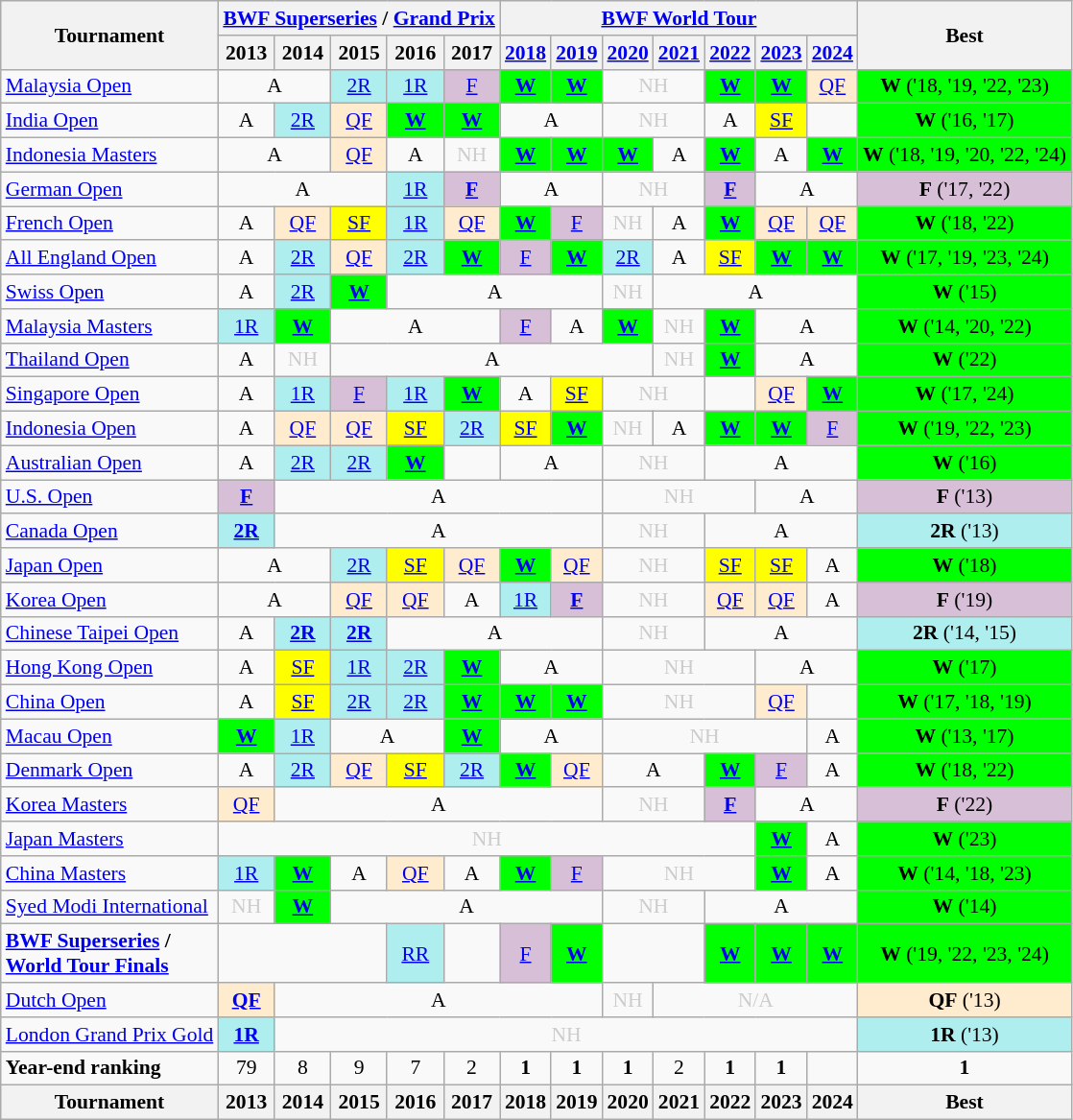<table class="wikitable" style="font-size: 90%; text-align:center">
<tr>
<th rowspan="2">Tournament</th>
<th colspan="5"><a href='#'>BWF Superseries</a> / <a href='#'>Grand Prix</a></th>
<th colspan="7"><a href='#'>BWF World Tour</a></th>
<th rowspan="2">Best</th>
</tr>
<tr>
<th>2013</th>
<th>2014</th>
<th>2015</th>
<th>2016</th>
<th>2017</th>
<th><a href='#'>2018</a></th>
<th><a href='#'>2019</a></th>
<th><a href='#'>2020</a></th>
<th><a href='#'>2021</a></th>
<th><a href='#'>2022</a></th>
<th><a href='#'>2023</a></th>
<th><a href='#'>2024</a></th>
</tr>
<tr>
<td align=left><a href='#'>Malaysia Open</a></td>
<td colspan="2">A</td>
<td bgcolor=AFEEEE><a href='#'>2R</a></td>
<td bgcolor=AFEEEE><a href='#'>1R</a></td>
<td bgcolor=D8BFD8><a href='#'>F</a></td>
<td bgcolor=00FF00><a href='#'><strong>W</strong></a></td>
<td bgcolor=00FF00><a href='#'><strong>W</strong></a></td>
<td colspan="2" style=color:#ccc>NH</td>
<td bgcolor=00FF00><a href='#'><strong>W</strong></a></td>
<td bgcolor=00FF00><a href='#'><strong>W</strong></a></td>
<td bgcolor=FFEBCD><a href='#'>QF</a></td>
<td bgcolor=00FF00><strong>W</strong> ('18, '19, '22, '23)</td>
</tr>
<tr>
<td align=left><a href='#'>India Open</a></td>
<td>A</td>
<td bgcolor=AFEEEE><a href='#'>2R</a></td>
<td bgcolor=FFEBCD><a href='#'>QF</a></td>
<td bgcolor=00FF00><a href='#'><strong>W</strong></a></td>
<td bgcolor=00FF00><a href='#'><strong>W</strong></a></td>
<td colspan="2">A</td>
<td colspan="2" style=color:#ccc>NH</td>
<td>A</td>
<td bgcolor=FFFF00><a href='#'>SF</a></td>
<td><a href='#'></a></td>
<td bgcolor=00FF00><strong>W</strong> ('16, '17)</td>
</tr>
<tr>
<td align=left><a href='#'>Indonesia Masters</a></td>
<td colspan="2">A</td>
<td bgcolor=FFEBCD><a href='#'>QF</a></td>
<td>A</td>
<td style=color:#ccc>NH</td>
<td bgcolor=00FF00><strong><a href='#'>W</a></strong></td>
<td bgcolor=00FF00><strong><a href='#'>W</a></strong></td>
<td bgcolor=00FF00><strong><a href='#'>W</a></strong></td>
<td>A</td>
<td bgcolor=00FF00><strong><a href='#'>W</a></strong></td>
<td>A</td>
<td bgcolor=00FF00><strong><a href='#'>W</a></strong></td>
<td bgcolor=00FF00><strong>W</strong> ('18, '19, '20, '22, '24)</td>
</tr>
<tr>
<td align=left><a href='#'>German Open</a></td>
<td colspan="3">A</td>
<td bgcolor=AFEEEE><a href='#'>1R</a></td>
<td bgcolor=D8BFD8><strong><a href='#'>F</a></strong></td>
<td colspan="2">A</td>
<td colspan="2" style=color:#ccc>NH</td>
<td bgcolor=D8BFD8><strong><a href='#'>F</a></strong></td>
<td colspan="2">A</td>
<td bgcolor=D8BFD8><strong>F</strong> ('17, '22)</td>
</tr>
<tr>
<td align=left><a href='#'>French Open</a></td>
<td>A</td>
<td bgcolor=FFEBCD><a href='#'>QF</a></td>
<td bgcolor=FFFF00><a href='#'>SF</a></td>
<td bgcolor=AFEEEE><a href='#'>1R</a></td>
<td bgcolor=FFEBCD><a href='#'>QF</a></td>
<td bgcolor=00FF00><strong><a href='#'>W</a></strong></td>
<td bgcolor=D8BFD8><a href='#'>F</a></td>
<td style=color:#ccc>NH</td>
<td>A</td>
<td bgcolor=00FF00><strong><a href='#'>W</a></strong></td>
<td bgcolor=FFEBCD><a href='#'>QF</a></td>
<td bgcolor=FFEBCD><a href='#'>QF</a></td>
<td bgcolor=00FF00><strong>W</strong> ('18, '22)</td>
</tr>
<tr>
<td align=left><a href='#'>All England Open</a></td>
<td>A</td>
<td bgcolor=AFEEEE><a href='#'>2R</a></td>
<td bgcolor=FFEBCD><a href='#'>QF</a></td>
<td bgcolor=AFEEEE><a href='#'>2R</a></td>
<td bgcolor=00FF00><a href='#'><strong>W</strong></a></td>
<td bgcolor=D8BFD8><a href='#'>F</a></td>
<td bgcolor=00FF00><a href='#'><strong>W</strong></a></td>
<td bgcolor=AFEEEE><a href='#'>2R</a></td>
<td>A</td>
<td bgcolor=FFFF00><a href='#'>SF</a></td>
<td bgcolor=00FF00><a href='#'><strong>W</strong></a></td>
<td bgcolor=00FF00><a href='#'><strong>W</strong></a></td>
<td bgcolor=00FF00><strong>W</strong> ('17, '19, '23, '24)</td>
</tr>
<tr>
<td align=left><a href='#'>Swiss Open</a></td>
<td>A</td>
<td bgcolor=AFEEEE><a href='#'>2R</a></td>
<td bgcolor=00FF00><a href='#'><strong>W</strong></a></td>
<td colspan="4">A</td>
<td style=color:#ccc>NH</td>
<td colspan="4">A</td>
<td bgcolor=00FF00><strong>W</strong> ('15)</td>
</tr>
<tr>
<td align=left><a href='#'>Malaysia Masters</a></td>
<td bgcolor=AFEEEE><a href='#'>1R</a></td>
<td bgcolor=00FF00><a href='#'><strong>W</strong></a></td>
<td colspan="3">A</td>
<td bgcolor=D8BFD8><a href='#'>F</a></td>
<td>A</td>
<td bgcolor=00FF00><a href='#'><strong>W</strong></a></td>
<td style=color:#ccc>NH</td>
<td bgcolor=00FF00><a href='#'><strong>W</strong></a></td>
<td colspan="2">A</td>
<td bgcolor=00FF00><strong>W</strong> ('14, '20, '22)</td>
</tr>
<tr>
<td align=left><a href='#'>Thailand Open</a></td>
<td>A</td>
<td style=color:#ccc>NH</td>
<td colspan="6">A</td>
<td style=color:#ccc>NH</td>
<td bgcolor=00FF00><strong><a href='#'>W</a></strong></td>
<td colspan="2">A</td>
<td bgcolor=00FF00><strong>W</strong> ('22)</td>
</tr>
<tr>
<td align=left><a href='#'>Singapore Open</a></td>
<td>A</td>
<td bgcolor=AFEEEE><a href='#'>1R</a></td>
<td bgcolor=D8BFD8><a href='#'>F</a></td>
<td bgcolor=AFEEEE><a href='#'>1R</a></td>
<td bgcolor=00FF00><a href='#'><strong>W</strong></a></td>
<td>A</td>
<td bgcolor=FFFF00><a href='#'>SF</a></td>
<td colspan="2" style=color:#ccc>NH</td>
<td><a href='#'></a></td>
<td bgcolor=FFEBCD><a href='#'>QF</a></td>
<td bgcolor=00FF00><a href='#'><strong>W</strong></a></td>
<td bgcolor=00FF00><strong>W</strong> ('17, '24)</td>
</tr>
<tr>
<td align=left><a href='#'>Indonesia Open</a></td>
<td>A</td>
<td bgcolor=FFEBCD><a href='#'>QF</a></td>
<td bgcolor=FFEBCD><a href='#'>QF</a></td>
<td bgcolor=FFFF00><a href='#'>SF</a></td>
<td bgcolor=AFEEEE><a href='#'>2R</a></td>
<td bgcolor=FFFF00><a href='#'>SF</a></td>
<td bgcolor=00FF00><strong><a href='#'>W</a></strong></td>
<td style=color:#ccc>NH</td>
<td>A</td>
<td bgcolor=00FF00><strong><a href='#'>W</a></strong></td>
<td bgcolor=00FF00><strong><a href='#'>W</a></strong></td>
<td bgcolor=D8BFD8><a href='#'>F</a></td>
<td bgcolor=00FF00><strong>W</strong> ('19, '22, '23)</td>
</tr>
<tr>
<td align=left><a href='#'>Australian Open</a></td>
<td>A</td>
<td bgcolor=AFEEEE><a href='#'>2R</a></td>
<td bgcolor=AFEEEE><a href='#'>2R</a></td>
<td bgcolor=00FF00><a href='#'><strong>W</strong></a></td>
<td><a href='#'></a></td>
<td colspan="2">A</td>
<td colspan="2" style=color:#ccc>NH</td>
<td colspan="3">A</td>
<td bgcolor=00FF00><strong>W</strong> ('16)</td>
</tr>
<tr>
<td align=left><a href='#'>U.S. Open</a></td>
<td bgcolor=D8BFD8><a href='#'><strong>F</strong></a></td>
<td colspan="6">A</td>
<td colspan="3" style=color:#ccc>NH</td>
<td colspan="2">A</td>
<td bgcolor=D8BFD8><strong>F</strong> ('13)</td>
</tr>
<tr>
<td align=left><a href='#'>Canada Open</a></td>
<td bgcolor=AFEEEE><strong><a href='#'>2R</a></strong></td>
<td colspan="6">A</td>
<td colspan="2" style=color:#ccc>NH</td>
<td colspan="3">A</td>
<td bgcolor=AFEEEE><strong>2R</strong> ('13)</td>
</tr>
<tr>
<td align=left><a href='#'>Japan Open</a></td>
<td colspan="2">A</td>
<td bgcolor=AFEEEE><a href='#'>2R</a></td>
<td bgcolor=FFFF00><a href='#'>SF</a></td>
<td bgcolor=FFEBCD><a href='#'>QF</a></td>
<td bgcolor=00FF00><a href='#'><strong>W</strong></a></td>
<td bgcolor=FFEBCD><a href='#'>QF</a></td>
<td colspan="2" style=color:#ccc>NH</td>
<td bgcolor=FFFF00><a href='#'>SF</a></td>
<td bgcolor=FFFF00><a href='#'>SF</a></td>
<td>A</td>
<td bgcolor=00FF00><strong>W</strong> ('18)</td>
</tr>
<tr>
<td align=left><a href='#'>Korea Open</a></td>
<td colspan="2">A</td>
<td bgcolor=FFEBCD><a href='#'>QF</a></td>
<td bgcolor=FFEBCD><a href='#'>QF</a></td>
<td>A</td>
<td bgcolor=AFEEEE><a href='#'>1R</a></td>
<td bgcolor=D8BFD8><strong><a href='#'>F</a></strong></td>
<td colspan="2" style=color:#ccc>NH</td>
<td bgcolor=FFEBCD><a href='#'>QF</a></td>
<td bgcolor=FFEBCD><a href='#'>QF</a></td>
<td>A</td>
<td bgcolor=D8BFD8><strong>F</strong> ('19)</td>
</tr>
<tr>
<td align=left><a href='#'>Chinese Taipei Open</a></td>
<td>A</td>
<td bgcolor=AFEEEE><strong><a href='#'>2R</a></strong></td>
<td bgcolor=AFEEEE><strong><a href='#'>2R</a></strong></td>
<td colspan="4">A</td>
<td colspan="2" style=color:#ccc>NH</td>
<td colspan="3">A</td>
<td bgcolor=AFEEEE><strong>2R</strong> ('14, '15)</td>
</tr>
<tr>
<td align=left><a href='#'>Hong Kong Open</a></td>
<td>A</td>
<td bgcolor=FFFF00><a href='#'>SF</a></td>
<td bgcolor=AFEEEE><a href='#'>1R</a></td>
<td bgcolor=AFEEEE><a href='#'>2R</a></td>
<td bgcolor=00FF00><a href='#'><strong>W</strong></a></td>
<td colspan="2">A</td>
<td colspan="3" style=color:#ccc>NH</td>
<td colspan="2">A</td>
<td bgcolor=00FF00><strong>W</strong> ('17)</td>
</tr>
<tr>
<td align=left><a href='#'>China Open</a></td>
<td>A</td>
<td bgcolor=FFFF00><a href='#'>SF</a></td>
<td bgcolor=AFEEEE><a href='#'>2R</a></td>
<td bgcolor=AFEEEE><a href='#'>2R</a></td>
<td bgcolor=00FF00><a href='#'><strong>W</strong></a></td>
<td bgcolor=00FF00><a href='#'><strong>W</strong></a></td>
<td bgcolor=00FF00><a href='#'><strong>W</strong></a></td>
<td colspan="3" style=color:#ccc>NH</td>
<td bgcolor=FFEBCD><a href='#'>QF</a></td>
<td><a href='#'></a></td>
<td bgcolor=00FF00><strong>W</strong> ('17, '18, '19)</td>
</tr>
<tr>
<td align=left><a href='#'>Macau Open</a></td>
<td bgcolor=00FF00><a href='#'><strong>W</strong></a></td>
<td bgcolor=AFEEEE><a href='#'>1R</a></td>
<td colspan="2">A</td>
<td bgcolor=00FF00><a href='#'><strong>W</strong></a></td>
<td colspan="2">A</td>
<td colspan="4" style=color:#ccc>NH</td>
<td>A</td>
<td bgcolor=00FF00><strong>W</strong> ('13, '17)</td>
</tr>
<tr>
<td align=left><a href='#'>Denmark Open</a></td>
<td>A</td>
<td bgcolor=AFEEEE><a href='#'>2R</a></td>
<td bgcolor=FFEBCD><a href='#'>QF</a></td>
<td bgcolor=FFFF00><a href='#'>SF</a></td>
<td bgcolor=AFEEEE><a href='#'>2R</a></td>
<td bgcolor=00FF00><a href='#'><strong>W</strong></a></td>
<td bgcolor=FFEBCD><a href='#'>QF</a></td>
<td colspan="2">A</td>
<td bgcolor=00FF00><strong><a href='#'>W</a></strong></td>
<td bgcolor=D8BFD8><a href='#'>F</a></td>
<td>A</td>
<td bgcolor=00FF00><strong>W</strong> ('18, '22)</td>
</tr>
<tr>
<td align=left><a href='#'>Korea Masters</a></td>
<td bgcolor=FFEBCD><a href='#'>QF</a></td>
<td colspan="6">A</td>
<td colspan="2" style=color:#ccc>NH</td>
<td bgcolor=D8BFD8><strong><a href='#'>F</a></strong></td>
<td colspan="2">A</td>
<td bgcolor=D8BFD8><strong>F</strong> ('22)</td>
</tr>
<tr>
<td align=left><a href='#'>Japan Masters</a></td>
<td colspan="10" style=color:#ccc>NH</td>
<td bgcolor=00FF00><a href='#'><strong>W</strong></a></td>
<td>A</td>
<td bgcolor=00FF00><strong>W</strong> ('23)</td>
</tr>
<tr>
<td align=left><a href='#'>China Masters</a></td>
<td bgcolor=AFEEEE><a href='#'>1R</a></td>
<td bgcolor=00FF00><a href='#'><strong>W</strong></a></td>
<td>A</td>
<td bgcolor=FFEBCD><a href='#'>QF</a></td>
<td>A</td>
<td bgcolor=00FF00><a href='#'><strong>W</strong></a></td>
<td bgcolor=D8BFD8><a href='#'>F</a></td>
<td colspan="3" style=color:#ccc>NH</td>
<td bgcolor=00FF00><a href='#'><strong>W</strong></a></td>
<td>A</td>
<td bgcolor=00FF00><strong>W</strong> ('14, '18, '23)</td>
</tr>
<tr>
<td align=left><a href='#'>Syed Modi International</a></td>
<td style=color:#ccc>NH</td>
<td bgcolor=00FF00><a href='#'><strong>W</strong></a></td>
<td colspan="5">A</td>
<td colspan="2" style=color:#ccc>NH</td>
<td colspan="3">A</td>
<td bgcolor=00FF00><strong>W</strong> ('14)</td>
</tr>
<tr>
<td align=left><strong><a href='#'>BWF Superseries</a> /<br> <a href='#'>World Tour Finals</a></strong></td>
<td colspan="3"></td>
<td bgcolor=AFEEEE><a href='#'>RR</a></td>
<td><a href='#'></a></td>
<td bgcolor=D8BFD8><a href='#'>F</a></td>
<td bgcolor=00FF00><a href='#'><strong>W</strong></a></td>
<td colspan="2"></td>
<td bgcolor=00FF00><strong><a href='#'>W</a></strong></td>
<td bgcolor=00FF00><strong><a href='#'>W</a></strong></td>
<td bgcolor=00FF00><strong><a href='#'>W</a></strong></td>
<td bgcolor=00FF00><strong>W</strong> ('19, '22, '23, '24)</td>
</tr>
<tr>
<td align=left><a href='#'>Dutch Open</a></td>
<td bgcolor=FFEBCD><a href='#'><strong>QF</strong></a></td>
<td colspan="6">A</td>
<td style=color:#ccc>NH</td>
<td colspan="4" style=color:#ccc>N/A</td>
<td bgcolor=FFEBCD><strong>QF</strong> ('13)</td>
</tr>
<tr>
<td align=left><a href='#'>London Grand Prix Gold</a></td>
<td bgcolor=AFEEEE><a href='#'><strong>1R</strong></a></td>
<td colspan="11" style=color:#ccc>NH</td>
<td bgcolor=AFEEEE><strong>1R</strong> ('13)</td>
</tr>
<tr>
<td align=left><strong>Year-end ranking</strong></td>
<td>79</td>
<td>8</td>
<td>9</td>
<td>7</td>
<td>2</td>
<td><strong>1</strong></td>
<td><strong>1</strong></td>
<td><strong>1</strong></td>
<td>2</td>
<td><strong>1</strong></td>
<td><strong>1</strong></td>
<td></td>
<td><strong>1</strong></td>
</tr>
<tr>
<th>Tournament</th>
<th>2013</th>
<th>2014</th>
<th>2015</th>
<th>2016</th>
<th>2017</th>
<th>2018</th>
<th>2019</th>
<th>2020</th>
<th>2021</th>
<th>2022</th>
<th>2023</th>
<th>2024</th>
<th>Best</th>
</tr>
</table>
